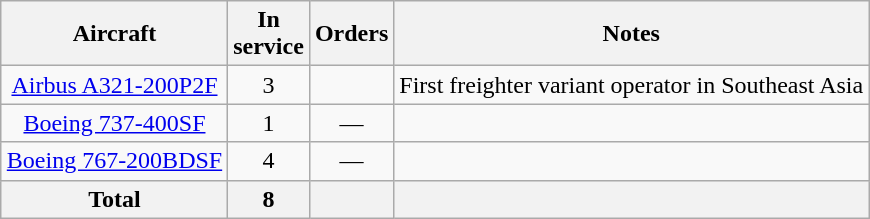<table class="wikitable" style="margin:0.5em auto; text-align:center">
<tr>
<th>Aircraft</th>
<th>In <br> service</th>
<th>Orders</th>
<th>Notes</th>
</tr>
<tr>
<td><a href='#'>Airbus A321-200P2F</a></td>
<td>3</td>
<td></td>
<td>First freighter variant operator in Southeast Asia</td>
</tr>
<tr>
<td><a href='#'>Boeing 737-400SF</a></td>
<td>1</td>
<td>—</td>
<td></td>
</tr>
<tr>
<td><a href='#'>Boeing 767-200BDSF</a></td>
<td>4</td>
<td>—</td>
<td></td>
</tr>
<tr>
<th>Total</th>
<th>8</th>
<th></th>
<th></th>
</tr>
</table>
